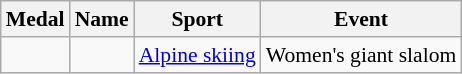<table class="wikitable sortable" style="font-size:90%">
<tr>
<th>Medal</th>
<th>Name</th>
<th>Sport</th>
<th>Event</th>
</tr>
<tr>
<td></td>
<td></td>
<td><a href='#'>Alpine skiing</a></td>
<td>Women's giant slalom</td>
</tr>
</table>
